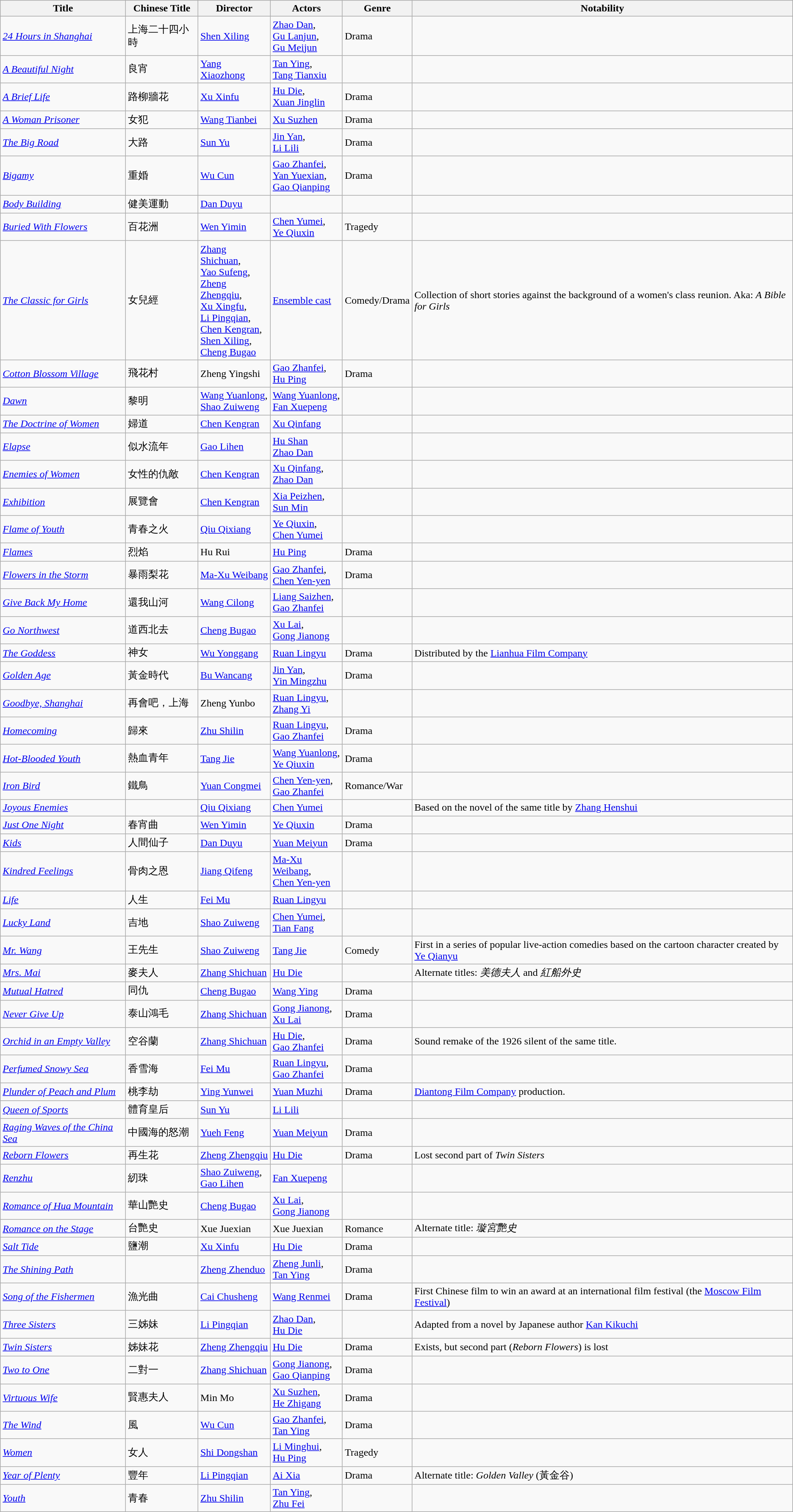<table class="wikitable">
<tr>
<th>Title</th>
<th>Chinese Title</th>
<th>Director</th>
<th>Actors</th>
<th>Genre</th>
<th>Notability</th>
</tr>
<tr>
<td><em><a href='#'>24 Hours in Shanghai</a></em></td>
<td>上海二十四小時</td>
<td><a href='#'>Shen Xiling</a></td>
<td><a href='#'>Zhao Dan</a>,<br><a href='#'>Gu Lanjun</a>,<br><a href='#'>Gu Meijun</a><br></td>
<td>Drama</td>
<td></td>
</tr>
<tr>
<td><em><a href='#'>A Beautiful Night</a></em></td>
<td>良宵</td>
<td><a href='#'>Yang Xiaozhong</a></td>
<td><a href='#'>Tan Ying</a>,<br><a href='#'>Tang Tianxiu</a></td>
<td></td>
<td></td>
</tr>
<tr>
<td><em><a href='#'>A Brief Life</a></em></td>
<td>路柳牆花</td>
<td><a href='#'>Xu Xinfu</a></td>
<td><a href='#'>Hu Die</a>,<br><a href='#'>Xuan Jinglin</a><br></td>
<td>Drama</td>
<td></td>
</tr>
<tr>
<td><em><a href='#'>A Woman Prisoner</a></em></td>
<td>女犯</td>
<td><a href='#'>Wang Tianbei</a></td>
<td><a href='#'>Xu Suzhen</a></td>
<td>Drama</td>
<td></td>
</tr>
<tr>
<td><em><a href='#'>The Big Road</a></em></td>
<td>大路</td>
<td><a href='#'>Sun Yu</a></td>
<td><a href='#'>Jin Yan</a>,<br><a href='#'>Li Lili</a></td>
<td>Drama</td>
<td></td>
</tr>
<tr>
<td><em><a href='#'>Bigamy</a></em></td>
<td>重婚</td>
<td><a href='#'>Wu Cun</a></td>
<td><a href='#'>Gao Zhanfei</a>,<br><a href='#'>Yan Yuexian</a>,<br><a href='#'>Gao Qianping</a><br></td>
<td>Drama</td>
<td></td>
</tr>
<tr>
<td><em><a href='#'>Body Building</a></em></td>
<td>健美運動</td>
<td><a href='#'>Dan Duyu</a></td>
<td></td>
<td></td>
<td></td>
</tr>
<tr>
<td><em><a href='#'>Buried With Flowers</a></em></td>
<td>百花洲</td>
<td><a href='#'>Wen Yimin</a></td>
<td><a href='#'>Chen Yumei</a>,<br><a href='#'>Ye Qiuxin</a><br></td>
<td>Tragedy</td>
<td></td>
</tr>
<tr>
<td><em><a href='#'>The Classic for Girls</a></em></td>
<td>女兒經</td>
<td><a href='#'>Zhang Shichuan</a>,<br><a href='#'>Yao Sufeng</a>,<br><a href='#'>Zheng Zhengqiu</a>,<br><a href='#'>Xu Xingfu</a>,<br><a href='#'>Li Pingqian</a>,<br><a href='#'>Chen Kengran</a>,<br><a href='#'>Shen Xiling</a>,<br><a href='#'>Cheng Bugao</a></td>
<td><a href='#'>Ensemble cast</a></td>
<td>Comedy/Drama</td>
<td>Collection of short stories against the background of a women's class reunion.  Aka:  <em>A Bible for Girls</em></td>
</tr>
<tr>
<td><em><a href='#'>Cotton Blossom Village</a></em></td>
<td>飛花村</td>
<td>Zheng Yingshi</td>
<td><a href='#'>Gao Zhanfei</a>,<br><a href='#'>Hu Ping</a><br></td>
<td>Drama</td>
<td></td>
</tr>
<tr>
<td><em><a href='#'>Dawn</a></em></td>
<td>黎明</td>
<td><a href='#'>Wang Yuanlong</a>,<br><a href='#'>Shao Zuiweng</a></td>
<td><a href='#'>Wang Yuanlong</a>,<br><a href='#'>Fan Xuepeng</a><br></td>
<td></td>
<td></td>
</tr>
<tr>
<td><em><a href='#'>The Doctrine of Women</a></em></td>
<td>婦道</td>
<td><a href='#'>Chen Kengran</a></td>
<td><a href='#'>Xu Qinfang</a></td>
<td></td>
<td></td>
</tr>
<tr>
<td><em><a href='#'>Elapse</a></em></td>
<td>似水流年</td>
<td><a href='#'>Gao Lihen</a></td>
<td><a href='#'>Hu Shan</a><br><a href='#'>Zhao Dan</a><br></td>
<td></td>
<td></td>
</tr>
<tr>
<td><em><a href='#'>Enemies of Women</a></em></td>
<td>女性的仇敵</td>
<td><a href='#'>Chen Kengran</a></td>
<td><a href='#'>Xu Qinfang</a>,<br><a href='#'>Zhao Dan</a><br></td>
<td></td>
<td></td>
</tr>
<tr>
<td><em><a href='#'>Exhibition</a></em></td>
<td>展覽會</td>
<td><a href='#'>Chen Kengran</a></td>
<td><a href='#'>Xia Peizhen</a>,<br><a href='#'>Sun Min</a><br></td>
<td></td>
<td></td>
</tr>
<tr>
<td><em><a href='#'>Flame of Youth</a></em></td>
<td>青春之火</td>
<td><a href='#'>Qiu Qixiang</a></td>
<td><a href='#'>Ye Qiuxin</a>,<br><a href='#'>Chen Yumei</a><br></td>
<td></td>
<td></td>
</tr>
<tr>
<td><em><a href='#'>Flames</a></em></td>
<td>烈焰</td>
<td>Hu Rui</td>
<td><a href='#'>Hu Ping</a></td>
<td>Drama</td>
<td></td>
</tr>
<tr>
<td><em><a href='#'>Flowers in the Storm</a></em></td>
<td>暴雨梨花</td>
<td><a href='#'>Ma-Xu Weibang</a></td>
<td><a href='#'>Gao Zhanfei</a>,<br><a href='#'>Chen Yen-yen</a></td>
<td>Drama</td>
<td></td>
</tr>
<tr>
<td><em><a href='#'>Give Back My Home</a></em></td>
<td>還我山河</td>
<td><a href='#'>Wang Cilong</a></td>
<td><a href='#'>Liang Saizhen</a>,<br><a href='#'>Gao Zhanfei</a><br></td>
<td></td>
<td></td>
</tr>
<tr>
<td><em><a href='#'>Go Northwest</a></em></td>
<td>道西北去</td>
<td><a href='#'>Cheng Bugao</a></td>
<td><a href='#'>Xu Lai</a>,<br><a href='#'>Gong Jianong</a></td>
<td></td>
<td></td>
</tr>
<tr>
<td><em><a href='#'>The Goddess</a></em></td>
<td>神女</td>
<td><a href='#'>Wu Yonggang</a></td>
<td><a href='#'>Ruan Lingyu</a></td>
<td>Drama</td>
<td>Distributed by the <a href='#'>Lianhua Film Company</a></td>
</tr>
<tr>
<td><em><a href='#'>Golden Age</a></em></td>
<td>黃金時代</td>
<td><a href='#'>Bu Wancang</a></td>
<td><a href='#'>Jin Yan</a>,<br><a href='#'>Yin Mingzhu</a><br></td>
<td>Drama</td>
<td></td>
</tr>
<tr>
<td><em><a href='#'>Goodbye, Shanghai</a></em></td>
<td>再會吧，上海</td>
<td>Zheng Yunbo</td>
<td><a href='#'>Ruan Lingyu</a>,<br><a href='#'>Zhang Yi</a></td>
<td></td>
<td></td>
</tr>
<tr>
<td><em><a href='#'>Homecoming</a></em></td>
<td>歸來</td>
<td><a href='#'>Zhu Shilin</a></td>
<td><a href='#'>Ruan Lingyu</a>,<br><a href='#'>Gao Zhanfei</a></td>
<td>Drama</td>
<td></td>
</tr>
<tr>
<td><em><a href='#'>Hot-Blooded Youth</a></em></td>
<td>熱血青年</td>
<td><a href='#'>Tang Jie</a></td>
<td><a href='#'>Wang Yuanlong</a>,<br><a href='#'>Ye Qiuxin</a></td>
<td>Drama</td>
<td></td>
</tr>
<tr>
<td><em><a href='#'>Iron Bird</a></em></td>
<td>鐵鳥</td>
<td><a href='#'>Yuan Congmei</a></td>
<td><a href='#'>Chen Yen-yen</a>,<br><a href='#'>Gao Zhanfei</a></td>
<td>Romance/War</td>
<td></td>
</tr>
<tr>
<td><em><a href='#'>Joyous Enemies</a></em></td>
<td></td>
<td><a href='#'>Qiu Qixiang</a></td>
<td><a href='#'>Chen Yumei</a></td>
<td></td>
<td>Based on the novel of the same title by <a href='#'>Zhang Henshui</a></td>
</tr>
<tr>
<td><em><a href='#'>Just One Night</a></em></td>
<td>春宵曲</td>
<td><a href='#'>Wen Yimin</a></td>
<td><a href='#'>Ye Qiuxin</a></td>
<td>Drama</td>
<td></td>
</tr>
<tr>
<td><em><a href='#'>Kids</a></em></td>
<td>人間仙子</td>
<td><a href='#'>Dan Duyu</a></td>
<td><a href='#'>Yuan Meiyun</a></td>
<td>Drama</td>
<td></td>
</tr>
<tr>
<td><em><a href='#'>Kindred Feelings</a></em></td>
<td>骨肉之恩</td>
<td><a href='#'>Jiang Qifeng</a></td>
<td><a href='#'>Ma-Xu Weibang</a>,<br><a href='#'>Chen Yen-yen</a></td>
<td></td>
<td></td>
</tr>
<tr>
<td><em><a href='#'>Life</a></em></td>
<td>人生</td>
<td><a href='#'>Fei Mu</a></td>
<td><a href='#'>Ruan Lingyu</a></td>
<td></td>
<td></td>
</tr>
<tr>
<td><em><a href='#'>Lucky Land</a></em></td>
<td>吉地</td>
<td><a href='#'>Shao Zuiweng</a></td>
<td><a href='#'>Chen Yumei</a>,<br><a href='#'>Tian Fang</a></td>
<td></td>
<td></td>
</tr>
<tr>
<td><em><a href='#'>Mr. Wang</a></em></td>
<td>王先生</td>
<td><a href='#'>Shao Zuiweng</a></td>
<td><a href='#'>Tang Jie</a></td>
<td>Comedy</td>
<td>First in a series of popular live-action comedies based on the cartoon character created by <a href='#'>Ye Qianyu</a></td>
</tr>
<tr>
<td><em><a href='#'>Mrs. Mai</a></em></td>
<td>麥夫人</td>
<td><a href='#'>Zhang Shichuan</a></td>
<td><a href='#'>Hu Die</a></td>
<td></td>
<td>Alternate titles: <em>美德夫人</em> and <em>紅船外史</em></td>
</tr>
<tr>
<td><em><a href='#'>Mutual Hatred</a></em></td>
<td>同仇</td>
<td><a href='#'>Cheng Bugao</a></td>
<td><a href='#'>Wang Ying</a></td>
<td>Drama</td>
<td></td>
</tr>
<tr>
<td><em><a href='#'>Never Give Up</a></em></td>
<td>泰山鴻毛</td>
<td><a href='#'>Zhang Shichuan</a></td>
<td><a href='#'>Gong Jianong</a>,<br><a href='#'>Xu Lai</a><br></td>
<td>Drama</td>
<td></td>
</tr>
<tr>
<td><em><a href='#'>Orchid in an Empty Valley</a></em></td>
<td>空谷蘭</td>
<td><a href='#'>Zhang Shichuan</a></td>
<td><a href='#'>Hu Die</a>,<br><a href='#'>Gao Zhanfei</a><br></td>
<td>Drama</td>
<td>Sound remake of the 1926 silent of the same title.</td>
</tr>
<tr>
<td><em><a href='#'>Perfumed Snowy Sea</a></em></td>
<td>香雪海</td>
<td><a href='#'>Fei Mu</a></td>
<td><a href='#'>Ruan Lingyu</a>,<br><a href='#'>Gao Zhanfei</a><br></td>
<td>Drama</td>
<td></td>
</tr>
<tr>
<td><em><a href='#'>Plunder of Peach and Plum</a></em></td>
<td>桃李劫</td>
<td><a href='#'>Ying Yunwei</a></td>
<td><a href='#'>Yuan Muzhi</a></td>
<td>Drama</td>
<td><a href='#'>Diantong Film Company</a> production.</td>
</tr>
<tr>
<td><em><a href='#'>Queen of Sports</a></em></td>
<td>體育皇后</td>
<td><a href='#'>Sun Yu</a></td>
<td><a href='#'>Li Lili</a></td>
<td></td>
<td></td>
</tr>
<tr>
<td><em><a href='#'>Raging Waves of the China Sea</a></em></td>
<td>中國海的怒潮</td>
<td><a href='#'>Yueh Feng</a></td>
<td><a href='#'>Yuan Meiyun</a></td>
<td>Drama</td>
<td></td>
</tr>
<tr>
<td><em><a href='#'>Reborn Flowers</a></em></td>
<td>再生花</td>
<td><a href='#'>Zheng Zhengqiu</a></td>
<td><a href='#'>Hu Die</a></td>
<td>Drama</td>
<td>Lost second part of <em>Twin Sisters</em></td>
</tr>
<tr>
<td><em><a href='#'>Renzhu</a></em></td>
<td>紉珠</td>
<td><a href='#'>Shao Zuiweng</a>,<br><a href='#'>Gao Lihen</a><br></td>
<td><a href='#'>Fan Xuepeng</a></td>
<td></td>
<td></td>
</tr>
<tr>
<td><em><a href='#'>Romance of Hua Mountain</a></em></td>
<td>華山艷史</td>
<td><a href='#'>Cheng Bugao</a></td>
<td><a href='#'>Xu Lai</a>,<br><a href='#'>Gong Jianong</a><br></td>
<td></td>
<td></td>
</tr>
<tr>
<td><em><a href='#'>Romance on the Stage</a></em></td>
<td>台艷史</td>
<td>Xue Juexian</td>
<td>Xue Juexian</td>
<td>Romance</td>
<td>Alternate title: <em>璇宮艷史</em></td>
</tr>
<tr>
<td><em><a href='#'>Salt Tide</a></em></td>
<td>鹽潮</td>
<td><a href='#'>Xu Xinfu</a></td>
<td><a href='#'>Hu Die</a></td>
<td>Drama</td>
<td></td>
</tr>
<tr>
<td><em><a href='#'>The Shining Path</a></em></td>
<td></td>
<td><a href='#'>Zheng Zhenduo</a></td>
<td><a href='#'>Zheng Junli</a>,<br><a href='#'>Tan Ying</a><br></td>
<td>Drama</td>
<td></td>
</tr>
<tr>
<td><em><a href='#'>Song of the Fishermen</a></em></td>
<td>漁光曲</td>
<td><a href='#'>Cai Chusheng</a></td>
<td><a href='#'>Wang Renmei</a></td>
<td>Drama</td>
<td>First Chinese film to win an award at an international film festival (the <a href='#'>Moscow Film Festival</a>)</td>
</tr>
<tr>
<td><em><a href='#'>Three Sisters</a></em></td>
<td>三姊妹</td>
<td><a href='#'>Li Pingqian</a></td>
<td><a href='#'>Zhao Dan</a>,<br><a href='#'>Hu Die</a><br></td>
<td></td>
<td>Adapted from a novel by Japanese author <a href='#'>Kan Kikuchi</a></td>
</tr>
<tr>
<td><em><a href='#'>Twin Sisters</a></em></td>
<td>姊妹花</td>
<td><a href='#'>Zheng Zhengqiu</a></td>
<td><a href='#'>Hu Die</a></td>
<td>Drama</td>
<td>Exists, but second part (<em>Reborn Flowers</em>) is lost</td>
</tr>
<tr>
<td><em><a href='#'>Two to One</a></em></td>
<td>二對一</td>
<td><a href='#'>Zhang Shichuan</a></td>
<td><a href='#'>Gong Jianong</a>,<br><a href='#'>Gao Qianping</a><br></td>
<td>Drama</td>
<td></td>
</tr>
<tr>
<td><em><a href='#'>Virtuous Wife</a></em></td>
<td>賢惠夫人</td>
<td>Min Mo</td>
<td><a href='#'>Xu Suzhen</a>,<br><a href='#'>He Zhigang</a><br></td>
<td>Drama</td>
<td></td>
</tr>
<tr>
<td><em><a href='#'>The Wind</a></em></td>
<td>風</td>
<td><a href='#'>Wu Cun</a></td>
<td><a href='#'>Gao Zhanfei</a>,<br><a href='#'>Tan Ying</a><br></td>
<td>Drama</td>
<td></td>
</tr>
<tr>
<td><em><a href='#'>Women</a></em></td>
<td>女人</td>
<td><a href='#'>Shi Dongshan</a></td>
<td><a href='#'>Li Minghui</a>,<br><a href='#'>Hu Ping</a><br></td>
<td>Tragedy</td>
<td></td>
</tr>
<tr>
<td><em><a href='#'>Year of Plenty</a></em></td>
<td>豐年</td>
<td><a href='#'>Li Pingqian</a></td>
<td><a href='#'>Ai Xia</a></td>
<td>Drama</td>
<td>Alternate title:  <em>Golden Valley</em> (黃金谷)</td>
</tr>
<tr>
<td><em><a href='#'>Youth</a></em></td>
<td>青春</td>
<td><a href='#'>Zhu Shilin</a></td>
<td><a href='#'>Tan Ying</a>,<br><a href='#'>Zhu Fei</a></td>
<td></td>
<td></td>
</tr>
</table>
